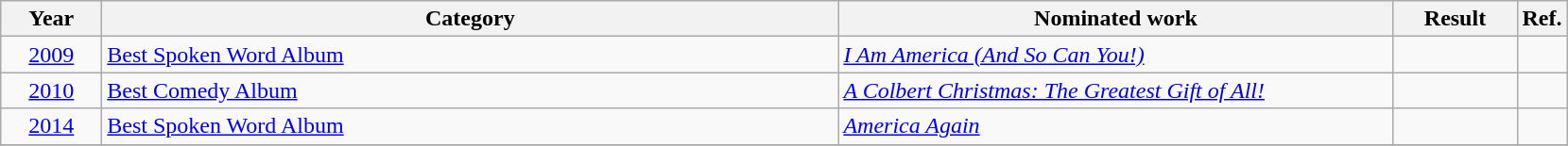<table class=wikitable>
<tr>
<th scope="col" style="width:4em;">Year</th>
<th scope="col" style="width:32em;">Category</th>
<th scope="col" style="width:24em;">Nominated work</th>
<th scope="col" style="width:5em;">Result</th>
<th>Ref.</th>
</tr>
<tr>
<td style="text-align:center;"><a href='#'>2009</a></td>
<td><a href='#'>Best Spoken Word Album</a></td>
<td><em><a href='#'>I Am America (And So Can You!)</a></em></td>
<td></td>
<td></td>
</tr>
<tr>
<td style="text-align:center;"><a href='#'>2010</a></td>
<td><a href='#'>Best Comedy Album</a></td>
<td><em><a href='#'>A Colbert Christmas: The Greatest Gift of All!</a></em></td>
<td></td>
<td></td>
</tr>
<tr>
<td style="text-align:center;"><a href='#'>2014</a></td>
<td><a href='#'>Best Spoken Word Album</a></td>
<td><em><a href='#'>America Again</a></em></td>
<td></td>
<td></td>
</tr>
<tr>
</tr>
</table>
